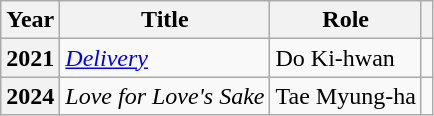<table class="wikitable plainrowheaders sortable">
<tr>
<th scope="col">Year</th>
<th scope="col">Title</th>
<th scope="col">Role</th>
<th></th>
</tr>
<tr>
<th scope="row">2021</th>
<td><em><a href='#'>Delivery</a></em></td>
<td>Do Ki-hwan</td>
<td style="text-align:center"></td>
</tr>
<tr>
<th scope="row">2024</th>
<td><em>Love for Love's Sake</em></td>
<td>Tae Myung-ha</td>
<td style="text-align:center"></td>
</tr>
</table>
